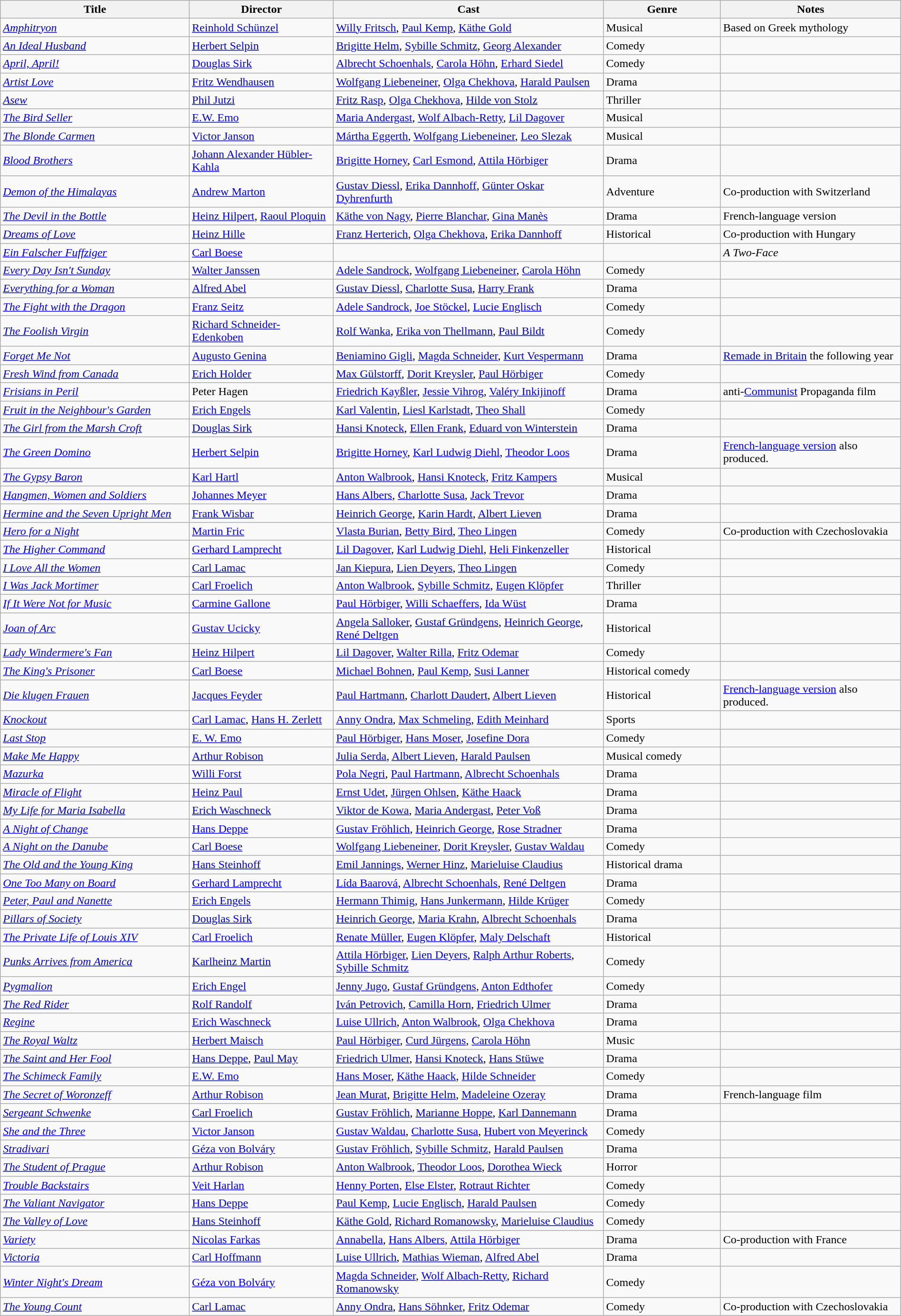<table class="wikitable" style="width:100%;">
<tr>
<th style="width:21%;">Title</th>
<th style="width:16%;">Director</th>
<th style="width:30%;">Cast</th>
<th style="width:13%;">Genre</th>
<th style="width:20%;">Notes</th>
</tr>
<tr>
<td><em><a href='#'>Amphitryon</a></em></td>
<td><a href='#'>Reinhold Schünzel</a></td>
<td><a href='#'>Willy Fritsch</a>, <a href='#'>Paul Kemp</a>, <a href='#'>Käthe Gold</a></td>
<td>Musical</td>
<td>Based on Greek mythology</td>
</tr>
<tr>
<td><em><a href='#'>An Ideal Husband</a></em></td>
<td><a href='#'>Herbert Selpin</a></td>
<td><a href='#'>Brigitte Helm</a>, <a href='#'>Sybille Schmitz</a>, <a href='#'>Georg Alexander</a></td>
<td>Comedy</td>
<td></td>
</tr>
<tr>
<td><em><a href='#'>April, April!</a></em></td>
<td><a href='#'>Douglas Sirk</a></td>
<td><a href='#'>Albrecht Schoenhals</a>, <a href='#'>Carola Höhn</a>, <a href='#'>Erhard Siedel</a></td>
<td>Comedy</td>
<td></td>
</tr>
<tr>
<td><em><a href='#'>Artist Love</a></em></td>
<td><a href='#'>Fritz Wendhausen</a></td>
<td><a href='#'>Wolfgang Liebeneiner</a>, <a href='#'>Olga Chekhova</a>, <a href='#'>Harald Paulsen</a></td>
<td>Drama</td>
<td></td>
</tr>
<tr>
<td><em><a href='#'>Asew</a></em></td>
<td><a href='#'>Phil Jutzi</a></td>
<td><a href='#'>Fritz Rasp</a>, <a href='#'>Olga Chekhova</a>, <a href='#'>Hilde von Stolz</a></td>
<td>Thriller</td>
<td></td>
</tr>
<tr>
<td><em><a href='#'>The Bird Seller</a></em></td>
<td><a href='#'>E.W. Emo</a></td>
<td><a href='#'>Maria Andergast</a>, <a href='#'>Wolf Albach-Retty</a>, <a href='#'>Lil Dagover</a></td>
<td>Musical</td>
<td></td>
</tr>
<tr>
<td><em><a href='#'>The Blonde Carmen</a></em></td>
<td><a href='#'>Victor Janson</a></td>
<td><a href='#'>Mártha Eggerth</a>, <a href='#'>Wolfgang Liebeneiner</a>, <a href='#'>Leo Slezak</a></td>
<td>Musical</td>
<td></td>
</tr>
<tr>
<td><em><a href='#'>Blood Brothers</a></em></td>
<td><a href='#'>Johann Alexander Hübler-Kahla</a></td>
<td><a href='#'>Brigitte Horney</a>, <a href='#'>Carl Esmond</a>, <a href='#'>Attila Hörbiger</a></td>
<td>Drama</td>
<td></td>
</tr>
<tr>
<td><em><a href='#'>Demon of the Himalayas</a></em></td>
<td><a href='#'>Andrew Marton</a></td>
<td><a href='#'>Gustav Diessl</a>, <a href='#'>Erika Dannhoff</a>, <a href='#'>Günter Oskar Dyhrenfurth</a></td>
<td>Adventure</td>
<td>Co-production with Switzerland</td>
</tr>
<tr>
<td><em><a href='#'>The Devil in the Bottle</a></em></td>
<td><a href='#'>Heinz Hilpert</a>, <a href='#'>Raoul Ploquin</a></td>
<td><a href='#'>Käthe von Nagy</a>, <a href='#'>Pierre Blanchar</a>, <a href='#'>Gina Manès</a></td>
<td>Drama</td>
<td>French-language version</td>
</tr>
<tr>
<td><em><a href='#'>Dreams of Love</a></em></td>
<td><a href='#'>Heinz Hille</a></td>
<td><a href='#'>Franz Herterich</a>, <a href='#'>Olga Chekhova</a>, <a href='#'>Erika Dannhoff</a></td>
<td>Historical</td>
<td>Co-production with Hungary</td>
</tr>
<tr>
<td><em><a href='#'>Ein Falscher Fuffziger</a></em></td>
<td><a href='#'>Carl Boese</a></td>
<td></td>
<td></td>
<td><em>A Two-Face</em></td>
</tr>
<tr>
<td><em><a href='#'>Every Day Isn't Sunday</a></em></td>
<td><a href='#'>Walter Janssen</a></td>
<td><a href='#'>Adele Sandrock</a>, <a href='#'>Wolfgang Liebeneiner</a>, <a href='#'>Carola Höhn</a></td>
<td>Comedy</td>
<td></td>
</tr>
<tr>
<td><em><a href='#'>Everything for a Woman</a></em></td>
<td><a href='#'>Alfred Abel</a></td>
<td><a href='#'>Gustav Diessl</a>, <a href='#'>Charlotte Susa</a>, <a href='#'>Harry Frank</a></td>
<td>Drama</td>
<td></td>
</tr>
<tr>
<td><em><a href='#'>The Fight with the Dragon</a></em></td>
<td><a href='#'>Franz Seitz</a></td>
<td><a href='#'>Adele Sandrock</a>, <a href='#'>Joe Stöckel</a>, <a href='#'>Lucie Englisch</a></td>
<td>Comedy</td>
<td></td>
</tr>
<tr>
<td><em><a href='#'>The Foolish Virgin</a></em></td>
<td><a href='#'>Richard Schneider-Edenkoben</a></td>
<td><a href='#'>Rolf Wanka</a>, <a href='#'>Erika von Thellmann</a>, <a href='#'>Paul Bildt</a></td>
<td>Comedy</td>
<td></td>
</tr>
<tr>
<td><em><a href='#'>Forget Me Not</a></em></td>
<td><a href='#'>Augusto Genina</a></td>
<td><a href='#'>Beniamino Gigli</a>, <a href='#'>Magda Schneider</a>, <a href='#'>Kurt Vespermann</a></td>
<td>Drama</td>
<td><a href='#'>Remade in Britain</a> the following year</td>
</tr>
<tr>
<td><em><a href='#'>Fresh Wind from Canada</a></em></td>
<td><a href='#'>Erich Holder</a></td>
<td><a href='#'>Max Gülstorff</a>, <a href='#'>Dorit Kreysler</a>, <a href='#'>Paul Hörbiger</a></td>
<td>Comedy</td>
<td></td>
</tr>
<tr>
<td><em><a href='#'>Frisians in Peril</a></em></td>
<td>Peter Hagen</td>
<td><a href='#'>Friedrich Kayßler</a>, <a href='#'>Jessie Vihrog</a>, <a href='#'>Valéry Inkijinoff</a></td>
<td>Drama</td>
<td>anti-<a href='#'>Communist</a> Propaganda film</td>
</tr>
<tr>
<td><em><a href='#'>Fruit in the Neighbour's Garden</a></em></td>
<td><a href='#'>Erich Engels</a></td>
<td><a href='#'>Karl Valentin</a>, <a href='#'>Liesl Karlstadt</a>, <a href='#'>Theo Shall</a></td>
<td>Comedy</td>
<td></td>
</tr>
<tr>
<td><em><a href='#'>The Girl from the Marsh Croft</a></em></td>
<td><a href='#'>Douglas Sirk</a></td>
<td><a href='#'>Hansi Knoteck</a>, <a href='#'>Ellen Frank</a>, <a href='#'>Eduard von Winterstein</a></td>
<td>Drama</td>
<td></td>
</tr>
<tr>
<td><em><a href='#'>The Green Domino</a></em></td>
<td><a href='#'>Herbert Selpin</a></td>
<td><a href='#'>Brigitte Horney</a>, <a href='#'>Karl Ludwig Diehl</a>, <a href='#'>Theodor Loos</a></td>
<td>Drama</td>
<td><a href='#'>French-language version</a> also produced.</td>
</tr>
<tr>
<td><em><a href='#'>The Gypsy Baron</a></em></td>
<td><a href='#'>Karl Hartl</a></td>
<td><a href='#'>Anton Walbrook</a>, <a href='#'>Hansi Knoteck</a>, <a href='#'>Fritz Kampers</a></td>
<td>Musical</td>
<td></td>
</tr>
<tr>
<td><em><a href='#'>Hangmen, Women and Soldiers</a></em></td>
<td><a href='#'>Johannes Meyer</a></td>
<td><a href='#'>Hans Albers</a>, <a href='#'>Charlotte Susa</a>, <a href='#'>Jack Trevor</a></td>
<td>Drama</td>
<td></td>
</tr>
<tr>
<td><em><a href='#'>Hermine and the Seven Upright Men</a></em></td>
<td><a href='#'>Frank Wisbar</a></td>
<td><a href='#'>Heinrich George</a>, <a href='#'>Karin Hardt</a>, <a href='#'>Albert Lieven</a></td>
<td>Drama</td>
<td></td>
</tr>
<tr>
<td><em><a href='#'>Hero for a Night</a></em></td>
<td><a href='#'>Martin Fric</a></td>
<td><a href='#'>Vlasta Burian</a>, <a href='#'>Betty Bird</a>, <a href='#'>Theo Lingen</a></td>
<td>Comedy</td>
<td>Co-production with Czechoslovakia</td>
</tr>
<tr>
<td><em><a href='#'>The Higher Command</a></em></td>
<td><a href='#'>Gerhard Lamprecht</a></td>
<td><a href='#'>Lil Dagover</a>, <a href='#'>Karl Ludwig Diehl</a>, <a href='#'>Heli Finkenzeller</a></td>
<td>Historical</td>
<td></td>
</tr>
<tr>
<td><em><a href='#'>I Love All the Women</a></em></td>
<td><a href='#'>Carl Lamac</a></td>
<td><a href='#'>Jan Kiepura</a>, <a href='#'>Lien Deyers</a>, <a href='#'>Theo Lingen</a></td>
<td>Comedy</td>
<td></td>
</tr>
<tr>
<td><em><a href='#'>I Was Jack Mortimer</a></em></td>
<td><a href='#'>Carl Froelich</a></td>
<td><a href='#'>Anton Walbrook</a>, <a href='#'>Sybille Schmitz</a>, <a href='#'>Eugen Klöpfer</a></td>
<td>Thriller</td>
<td></td>
</tr>
<tr>
<td><em><a href='#'>If It Were Not for Music</a></em></td>
<td><a href='#'>Carmine Gallone</a></td>
<td><a href='#'>Paul Hörbiger</a>, <a href='#'>Willi Schaeffers</a>, <a href='#'>Ida Wüst</a></td>
<td>Drama</td>
<td></td>
</tr>
<tr>
<td><em><a href='#'>Joan of Arc</a></em></td>
<td><a href='#'>Gustav Ucicky</a></td>
<td><a href='#'>Angela Salloker</a>, <a href='#'>Gustaf Gründgens</a>, <a href='#'>Heinrich George</a>, <a href='#'>René Deltgen</a></td>
<td>Historical</td>
<td></td>
</tr>
<tr>
<td><em><a href='#'>Lady Windermere's Fan</a></em></td>
<td><a href='#'>Heinz Hilpert</a></td>
<td><a href='#'>Lil Dagover</a>, <a href='#'>Walter Rilla</a>, <a href='#'>Fritz Odemar</a></td>
<td>Comedy</td>
<td></td>
</tr>
<tr>
<td><em><a href='#'>The King's Prisoner</a></em></td>
<td><a href='#'>Carl Boese</a></td>
<td><a href='#'>Michael Bohnen</a>, <a href='#'>Paul Kemp</a>, <a href='#'>Susi Lanner</a></td>
<td>Historical comedy</td>
<td></td>
</tr>
<tr>
<td><em><a href='#'>Die klugen Frauen</a></em></td>
<td><a href='#'>Jacques Feyder</a></td>
<td><a href='#'>Paul Hartmann</a>, <a href='#'>Charlott Daudert</a>, <a href='#'>Albert Lieven</a></td>
<td>Historical</td>
<td><a href='#'>French-language version</a> also produced.</td>
</tr>
<tr>
<td><em><a href='#'>Knockout</a></em></td>
<td><a href='#'>Carl Lamac</a>, <a href='#'>Hans H. Zerlett</a></td>
<td><a href='#'>Anny Ondra</a>, <a href='#'>Max Schmeling</a>, <a href='#'>Edith Meinhard</a></td>
<td>Sports</td>
<td></td>
</tr>
<tr>
<td><em><a href='#'>Last Stop</a></em></td>
<td><a href='#'>E. W. Emo</a></td>
<td><a href='#'>Paul Hörbiger</a>, <a href='#'>Hans Moser</a>, <a href='#'>Josefine Dora</a></td>
<td>Comedy</td>
<td></td>
</tr>
<tr>
<td><em><a href='#'>Make Me Happy</a></em></td>
<td><a href='#'>Arthur Robison</a></td>
<td><a href='#'>Julia Serda</a>, <a href='#'>Albert Lieven</a>, <a href='#'>Harald Paulsen</a></td>
<td>Musical comedy</td>
<td></td>
</tr>
<tr>
<td><em><a href='#'>Mazurka</a></em></td>
<td><a href='#'>Willi Forst</a></td>
<td><a href='#'>Pola Negri</a>, <a href='#'>Paul Hartmann</a>, <a href='#'>Albrecht Schoenhals</a></td>
<td>Drama</td>
<td></td>
</tr>
<tr>
<td><em><a href='#'>Miracle of Flight</a></em></td>
<td><a href='#'>Heinz Paul</a></td>
<td><a href='#'>Ernst Udet</a>, <a href='#'>Jürgen Ohlsen</a>, <a href='#'>Käthe Haack</a></td>
<td>Drama</td>
<td></td>
</tr>
<tr>
<td><em><a href='#'>My Life for Maria Isabella</a></em></td>
<td><a href='#'>Erich Waschneck</a></td>
<td><a href='#'>Viktor de Kowa</a>, <a href='#'>Maria Andergast</a>, <a href='#'>Peter Voß</a></td>
<td>Drama</td>
<td></td>
</tr>
<tr>
<td><em><a href='#'>A Night of Change</a></em></td>
<td><a href='#'>Hans Deppe</a></td>
<td><a href='#'>Gustav Fröhlich</a>, <a href='#'>Heinrich George</a>, <a href='#'>Rose Stradner</a></td>
<td>Drama</td>
<td></td>
</tr>
<tr>
<td><em><a href='#'>A Night on the Danube</a></em></td>
<td><a href='#'>Carl Boese</a></td>
<td><a href='#'>Wolfgang Liebeneiner</a>, <a href='#'>Dorit Kreysler</a>, <a href='#'>Gustav Waldau</a></td>
<td>Comedy</td>
<td></td>
</tr>
<tr>
<td><em><a href='#'>The Old and the Young King</a></em></td>
<td><a href='#'>Hans Steinhoff</a></td>
<td><a href='#'>Emil Jannings</a>, <a href='#'>Werner Hinz</a>, <a href='#'>Marieluise Claudius</a></td>
<td>Historical drama</td>
<td></td>
</tr>
<tr>
<td><em><a href='#'>One Too Many on Board</a></em></td>
<td><a href='#'>Gerhard Lamprecht</a></td>
<td><a href='#'>Lída Baarová</a>, <a href='#'>Albrecht Schoenhals</a>, <a href='#'>René Deltgen</a></td>
<td>Drama</td>
<td></td>
</tr>
<tr>
<td><em><a href='#'>Peter, Paul and Nanette</a></em></td>
<td><a href='#'>Erich Engels</a></td>
<td><a href='#'>Hermann Thimig</a>, <a href='#'>Hans Junkermann</a>, <a href='#'>Hilde Krüger</a></td>
<td>Comedy</td>
<td></td>
</tr>
<tr>
<td><em><a href='#'>Pillars of Society</a></em></td>
<td><a href='#'>Douglas Sirk</a></td>
<td><a href='#'>Heinrich George</a>, <a href='#'>Maria Krahn</a>, <a href='#'>Albrecht Schoenhals</a></td>
<td>Drama</td>
<td></td>
</tr>
<tr>
<td><em><a href='#'>The Private Life of Louis XIV</a></em></td>
<td><a href='#'>Carl Froelich</a></td>
<td><a href='#'>Renate Müller</a>, <a href='#'>Eugen Klöpfer</a>, <a href='#'>Maly Delschaft</a></td>
<td>Historical</td>
<td></td>
</tr>
<tr>
<td><em><a href='#'>Punks Arrives from America</a></em></td>
<td><a href='#'>Karlheinz Martin</a></td>
<td><a href='#'>Attila Hörbiger</a>, <a href='#'>Lien Deyers</a>, <a href='#'>Ralph Arthur Roberts</a>, <a href='#'>Sybille Schmitz</a></td>
<td>Comedy</td>
<td></td>
</tr>
<tr>
<td><em><a href='#'>Pygmalion</a></em></td>
<td><a href='#'>Erich Engel</a></td>
<td><a href='#'>Jenny Jugo</a>, <a href='#'>Gustaf Gründgens</a>, <a href='#'>Anton Edthofer</a></td>
<td>Comedy</td>
<td></td>
</tr>
<tr>
<td><em><a href='#'>The Red Rider</a></em></td>
<td><a href='#'>Rolf Randolf</a></td>
<td><a href='#'>Iván Petrovich</a>, <a href='#'>Camilla Horn</a>, <a href='#'>Friedrich Ulmer</a></td>
<td>Drama</td>
<td></td>
</tr>
<tr>
<td><em><a href='#'>Regine</a></em></td>
<td><a href='#'>Erich Waschneck</a></td>
<td><a href='#'>Luise Ullrich</a>, <a href='#'>Anton Walbrook</a>, <a href='#'>Olga Chekhova</a></td>
<td>Drama</td>
<td></td>
</tr>
<tr>
<td><em><a href='#'>The Royal Waltz</a></em></td>
<td><a href='#'>Herbert Maisch</a></td>
<td><a href='#'>Paul Hörbiger</a>, <a href='#'>Curd Jürgens</a>, <a href='#'>Carola Höhn</a></td>
<td>Music</td>
<td></td>
</tr>
<tr>
<td><em><a href='#'>The Saint and Her Fool</a></em></td>
<td><a href='#'>Hans Deppe</a>, <a href='#'>Paul May</a></td>
<td><a href='#'>Friedrich Ulmer</a>, <a href='#'>Hansi Knoteck</a>, <a href='#'>Hans Stüwe</a></td>
<td>Drama</td>
<td></td>
</tr>
<tr>
<td><em><a href='#'>The Schimeck Family</a></em></td>
<td><a href='#'>E.W. Emo</a></td>
<td><a href='#'>Hans Moser</a>, <a href='#'>Käthe Haack</a>, <a href='#'>Hilde Schneider</a></td>
<td>Comedy</td>
<td></td>
</tr>
<tr>
<td><em><a href='#'>The Secret of Woronzeff</a></em></td>
<td><a href='#'>Arthur Robison</a></td>
<td><a href='#'>Jean Murat</a>, <a href='#'>Brigitte Helm</a>, <a href='#'>Madeleine Ozeray</a></td>
<td>Drama</td>
<td>French-language film</td>
</tr>
<tr>
<td><em><a href='#'>Sergeant Schwenke</a></em></td>
<td><a href='#'>Carl Froelich</a></td>
<td><a href='#'>Gustav Fröhlich</a>, <a href='#'>Marianne Hoppe</a>, <a href='#'>Karl Dannemann</a></td>
<td>Drama</td>
<td></td>
</tr>
<tr>
<td><em><a href='#'>She and the Three</a></em></td>
<td><a href='#'>Victor Janson</a></td>
<td><a href='#'>Gustav Waldau</a>, <a href='#'>Charlotte Susa</a>, <a href='#'>Hubert von Meyerinck</a></td>
<td>Comedy</td>
<td></td>
</tr>
<tr>
<td><em><a href='#'>Stradivari</a></em></td>
<td><a href='#'>Géza von Bolváry</a></td>
<td><a href='#'>Gustav Fröhlich</a>, <a href='#'>Sybille Schmitz</a>, <a href='#'>Harald Paulsen</a></td>
<td>Drama</td>
<td></td>
</tr>
<tr>
<td><em><a href='#'>The Student of Prague</a></em></td>
<td><a href='#'>Arthur Robison</a></td>
<td><a href='#'>Anton Walbrook</a>, <a href='#'>Theodor Loos</a>, <a href='#'>Dorothea Wieck</a></td>
<td>Horror</td>
<td></td>
</tr>
<tr>
<td><em><a href='#'>Trouble Backstairs</a></em></td>
<td><a href='#'>Veit Harlan</a></td>
<td><a href='#'>Henny Porten</a>, <a href='#'>Else Elster</a>, <a href='#'>Rotraut Richter</a></td>
<td>Comedy</td>
<td></td>
</tr>
<tr>
<td><em><a href='#'>The Valiant Navigator</a></em></td>
<td><a href='#'>Hans Deppe</a></td>
<td><a href='#'>Paul Kemp</a>, <a href='#'>Lucie Englisch</a>, <a href='#'>Harald Paulsen</a></td>
<td>Comedy</td>
<td></td>
</tr>
<tr>
<td><em><a href='#'>The Valley of Love</a></em></td>
<td><a href='#'>Hans Steinhoff</a></td>
<td><a href='#'>Käthe Gold</a>, <a href='#'>Richard Romanowsky</a>, <a href='#'>Marieluise Claudius</a></td>
<td>Comedy</td>
<td></td>
</tr>
<tr>
<td><em><a href='#'>Variety</a></em></td>
<td><a href='#'>Nicolas Farkas</a></td>
<td><a href='#'>Annabella</a>, <a href='#'>Hans Albers</a>, <a href='#'>Attila Hörbiger</a></td>
<td>Drama</td>
<td>Co-production with France</td>
</tr>
<tr>
<td><em><a href='#'>Victoria</a></em></td>
<td><a href='#'>Carl Hoffmann</a></td>
<td><a href='#'>Luise Ullrich</a>, <a href='#'>Mathias Wieman</a>, <a href='#'>Alfred Abel</a></td>
<td>Drama</td>
<td></td>
</tr>
<tr>
<td><em><a href='#'>Winter Night's Dream</a></em></td>
<td><a href='#'>Géza von Bolváry</a></td>
<td><a href='#'>Magda Schneider</a>, <a href='#'>Wolf Albach-Retty</a>, <a href='#'>Richard Romanowsky</a></td>
<td>Comedy</td>
<td></td>
</tr>
<tr>
<td><em><a href='#'>The Young Count</a></em></td>
<td><a href='#'>Carl Lamac</a></td>
<td><a href='#'>Anny Ondra</a>, <a href='#'>Hans Söhnker</a>, <a href='#'>Fritz Odemar</a></td>
<td>Comedy</td>
<td>Co-production with Czechoslovakia</td>
</tr>
</table>
